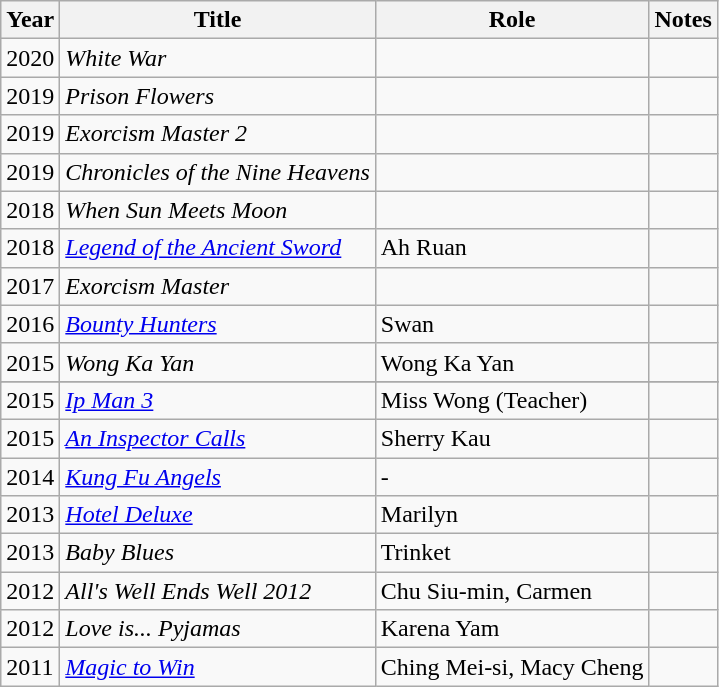<table class="wikitable sortable">
<tr align="center">
<th>Year</th>
<th>Title</th>
<th>Role</th>
<th>Notes</th>
</tr>
<tr>
<td>2020</td>
<td><em>White War</em></td>
<td></td>
<td></td>
</tr>
<tr>
<td>2019</td>
<td><em>Prison Flowers</em></td>
<td></td>
<td></td>
</tr>
<tr>
<td>2019</td>
<td><em>Exorcism Master 2</em></td>
<td></td>
<td></td>
</tr>
<tr>
<td>2019</td>
<td><em>Chronicles of the Nine Heavens</em></td>
<td></td>
<td></td>
</tr>
<tr>
<td>2018</td>
<td><em>When Sun Meets Moon</em></td>
<td></td>
<td></td>
</tr>
<tr>
<td>2018</td>
<td><em><a href='#'>Legend of the Ancient Sword</a></em></td>
<td>Ah Ruan</td>
<td></td>
</tr>
<tr>
<td>2017</td>
<td><em>Exorcism Master</em></td>
<td></td>
<td></td>
</tr>
<tr>
<td>2016</td>
<td><em><a href='#'>Bounty Hunters</a></em></td>
<td>Swan</td>
<td></td>
</tr>
<tr>
<td>2015</td>
<td><em>Wong Ka Yan</em></td>
<td>Wong Ka Yan</td>
<td></td>
</tr>
<tr>
</tr>
<tr>
<td>2015</td>
<td><em><a href='#'>Ip Man 3</a></em></td>
<td>Miss Wong (Teacher)</td>
<td></td>
</tr>
<tr>
<td>2015</td>
<td><em><a href='#'>An Inspector Calls</a></em></td>
<td>Sherry Kau</td>
<td></td>
</tr>
<tr>
<td>2014</td>
<td><em><a href='#'>Kung Fu Angels</a></em></td>
<td>-</td>
<td></td>
</tr>
<tr>
<td>2013</td>
<td><em><a href='#'>Hotel Deluxe</a></em></td>
<td>Marilyn</td>
<td></td>
</tr>
<tr>
<td>2013</td>
<td><em>Baby Blues</em></td>
<td>Trinket</td>
<td></td>
</tr>
<tr>
<td>2012</td>
<td><em>All's Well Ends Well 2012</em></td>
<td>Chu Siu-min, Carmen</td>
<td></td>
</tr>
<tr>
<td>2012</td>
<td><em>Love is... Pyjamas</em></td>
<td>Karena Yam</td>
<td></td>
</tr>
<tr>
<td>2011</td>
<td><em><a href='#'>Magic to Win</a></em></td>
<td>Ching Mei-si, Macy Cheng</td>
<td></td>
</tr>
</table>
